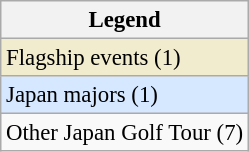<table class="wikitable" style="font-size:95%;">
<tr>
<th>Legend</th>
</tr>
<tr style="background:#f2ecce;">
<td>Flagship events (1)</td>
</tr>
<tr style="background:#D6E8FF;">
<td>Japan majors (1)</td>
</tr>
<tr>
<td>Other Japan Golf Tour (7)</td>
</tr>
</table>
